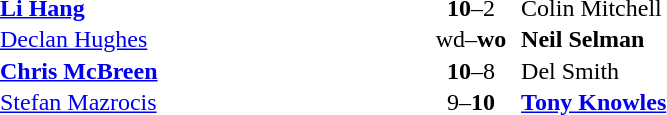<table width="50%" cellspacing="1">
<tr>
<th width=45%></th>
<th width=10%></th>
<th width=45%></th>
</tr>
<tr>
<td> <strong><a href='#'>Li Hang</a></strong></td>
<td align="center"><strong>10</strong>–2</td>
<td> Colin Mitchell</td>
</tr>
<tr>
<td> <a href='#'>Declan Hughes</a></td>
<td align="center">wd–<strong>wo</strong></td>
<td> <strong>Neil Selman</strong></td>
</tr>
<tr>
<td> <strong><a href='#'>Chris McBreen</a></strong></td>
<td align="center"><strong>10</strong>–8</td>
<td> Del Smith</td>
</tr>
<tr>
<td> <a href='#'>Stefan Mazrocis</a></td>
<td align="center">9–<strong>10</strong></td>
<td> <strong><a href='#'>Tony Knowles</a></strong></td>
</tr>
<tr>
</tr>
</table>
